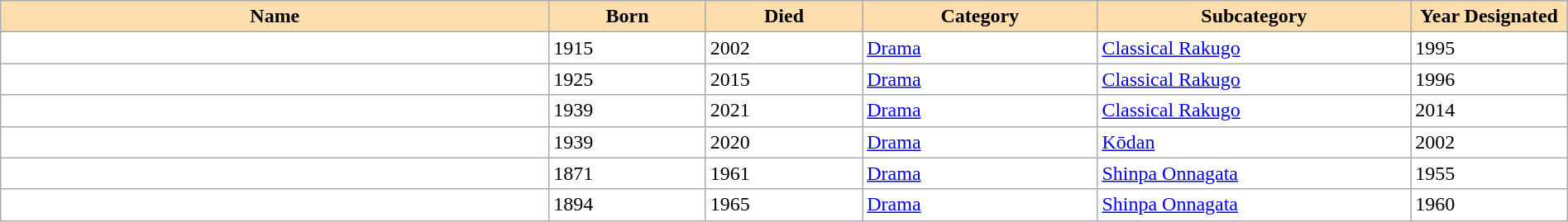<table class="wikitable sortable"  width="100%" style="background:#ffffff;">
<tr>
<th width="35%" align="left" style="background:#ffdead;">Name</th>
<th width="10%" align="left" style="background:#ffdead;">Born</th>
<th width="10%" align="left" style="background:#ffdead;">Died</th>
<th width="15%" align="left" style="background:#ffdead;">Category</th>
<th width="20%" align="left" style="background:#ffdead;">Subcategory</th>
<th width="10%" align="left" style="background:#ffdead;">Year Designated</th>
</tr>
<tr>
<td></td>
<td>1915</td>
<td>2002</td>
<td><a href='#'>Drama</a></td>
<td><a href='#'>Classical Rakugo</a></td>
<td>1995</td>
</tr>
<tr>
<td></td>
<td>1925</td>
<td>2015</td>
<td><a href='#'>Drama</a></td>
<td><a href='#'>Classical Rakugo</a></td>
<td>1996</td>
</tr>
<tr>
<td></td>
<td>1939</td>
<td>2021</td>
<td><a href='#'>Drama</a></td>
<td><a href='#'>Classical Rakugo</a></td>
<td>2014</td>
</tr>
<tr>
<td></td>
<td>1939</td>
<td>2020</td>
<td><a href='#'>Drama</a></td>
<td><a href='#'>Kōdan</a></td>
<td>2002</td>
</tr>
<tr>
<td></td>
<td>1871</td>
<td>1961</td>
<td><a href='#'>Drama</a></td>
<td><a href='#'>Shinpa Onnagata</a></td>
<td>1955</td>
</tr>
<tr>
<td></td>
<td>1894</td>
<td>1965</td>
<td><a href='#'>Drama</a></td>
<td><a href='#'>Shinpa Onnagata</a></td>
<td>1960</td>
</tr>
</table>
